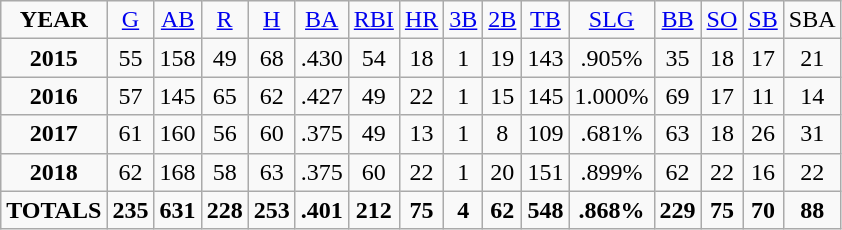<table class="wikitable">
<tr align=center>
<td><strong>YEAR</strong></td>
<td><a href='#'>G</a></td>
<td><a href='#'>AB</a></td>
<td><a href='#'>R</a></td>
<td><a href='#'>H</a></td>
<td><a href='#'>BA</a></td>
<td><a href='#'>RBI</a></td>
<td><a href='#'>HR</a></td>
<td><a href='#'>3B</a></td>
<td><a href='#'>2B</a></td>
<td><a href='#'>TB</a></td>
<td><a href='#'>SLG</a></td>
<td><a href='#'>BB</a></td>
<td><a href='#'>SO</a></td>
<td><a href='#'>SB</a></td>
<td>SBA</td>
</tr>
<tr align=center>
<td><strong>2015</strong></td>
<td>55</td>
<td>158</td>
<td>49</td>
<td>68</td>
<td>.430</td>
<td>54</td>
<td>18</td>
<td>1</td>
<td>19</td>
<td>143</td>
<td>.905%</td>
<td>35</td>
<td>18</td>
<td>17</td>
<td>21</td>
</tr>
<tr align=center>
<td><strong>2016</strong></td>
<td>57</td>
<td>145</td>
<td>65</td>
<td>62</td>
<td>.427</td>
<td>49</td>
<td>22</td>
<td>1</td>
<td>15</td>
<td>145</td>
<td>1.000%</td>
<td>69</td>
<td>17</td>
<td>11</td>
<td>14</td>
</tr>
<tr align=center>
<td><strong>2017</strong></td>
<td>61</td>
<td>160</td>
<td>56</td>
<td>60</td>
<td>.375</td>
<td>49</td>
<td>13</td>
<td>1</td>
<td>8</td>
<td>109</td>
<td>.681%</td>
<td>63</td>
<td>18</td>
<td>26</td>
<td>31</td>
</tr>
<tr align=center>
<td><strong>2018</strong></td>
<td>62</td>
<td>168</td>
<td>58</td>
<td>63</td>
<td>.375</td>
<td>60</td>
<td>22</td>
<td>1</td>
<td>20</td>
<td>151</td>
<td>.899%</td>
<td>62</td>
<td>22</td>
<td>16</td>
<td>22</td>
</tr>
<tr align=center>
<td><strong>TOTALS</strong></td>
<td><strong>235</strong></td>
<td><strong>631</strong></td>
<td><strong>228</strong></td>
<td><strong>253</strong></td>
<td><strong>.401</strong></td>
<td><strong>212</strong></td>
<td><strong>75</strong></td>
<td><strong>4</strong></td>
<td><strong>62</strong></td>
<td><strong>548</strong></td>
<td><strong>.868%</strong></td>
<td><strong>229</strong></td>
<td><strong>75</strong></td>
<td><strong>70</strong></td>
<td><strong>88</strong></td>
</tr>
</table>
